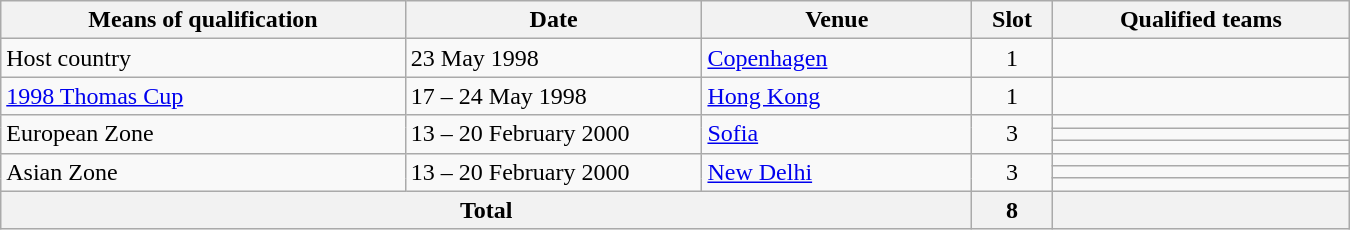<table class="wikitable" width="900">
<tr>
<th width="30%">Means of qualification</th>
<th width="22%">Date</th>
<th width="20%">Venue</th>
<th width="6%">Slot</th>
<th width="22%">Qualified teams</th>
</tr>
<tr>
<td>Host country</td>
<td>23 May 1998</td>
<td><a href='#'>Copenhagen</a></td>
<td align="center">1</td>
<td></td>
</tr>
<tr>
<td><a href='#'>1998 Thomas Cup</a></td>
<td>17 – 24 May 1998</td>
<td><a href='#'>Hong Kong</a></td>
<td align="center">1</td>
<td></td>
</tr>
<tr>
<td rowspan="3">European Zone</td>
<td rowspan="3">13 – 20 February 2000</td>
<td rowspan="3"><a href='#'>Sofia</a></td>
<td rowspan="3" align="center">3</td>
<td></td>
</tr>
<tr>
<td></td>
</tr>
<tr>
<td></td>
</tr>
<tr>
<td rowspan="3">Asian Zone</td>
<td rowspan="3">13 – 20 February 2000</td>
<td rowspan="3"><a href='#'>New Delhi</a></td>
<td rowspan="3" align="center">3</td>
<td></td>
</tr>
<tr>
<td></td>
</tr>
<tr>
<td></td>
</tr>
<tr>
<th colspan="3">Total</th>
<th>8</th>
<th></th>
</tr>
</table>
